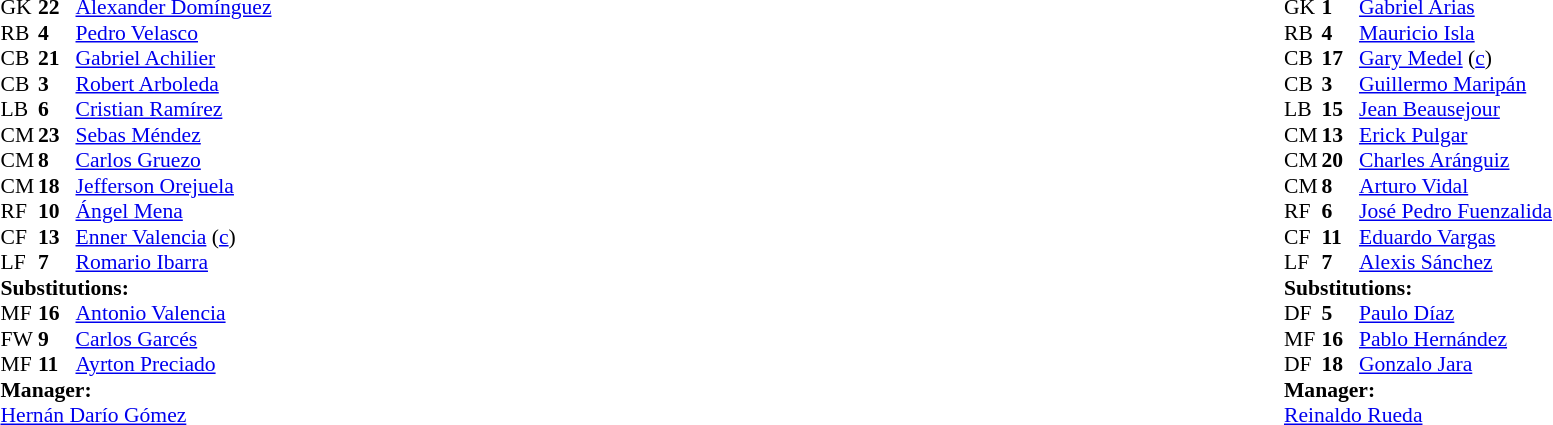<table width="100%">
<tr>
<td valign="top" width="40%"><br><table style="font-size:90%" cellspacing="0" cellpadding="0">
<tr>
<th width=25></th>
<th width=25></th>
</tr>
<tr>
<td>GK</td>
<td><strong>22</strong></td>
<td><a href='#'>Alexander Domínguez</a></td>
</tr>
<tr>
<td>RB</td>
<td><strong>4</strong></td>
<td><a href='#'>Pedro Velasco</a></td>
<td></td>
</tr>
<tr>
<td>CB</td>
<td><strong>21</strong></td>
<td><a href='#'>Gabriel Achilier</a></td>
<td></td>
</tr>
<tr>
<td>CB</td>
<td><strong>3</strong></td>
<td><a href='#'>Robert Arboleda</a></td>
<td></td>
</tr>
<tr>
<td>LB</td>
<td><strong>6</strong></td>
<td><a href='#'>Cristian Ramírez</a></td>
</tr>
<tr>
<td>CM</td>
<td><strong>23</strong></td>
<td><a href='#'>Sebas Méndez</a></td>
<td></td>
<td></td>
</tr>
<tr>
<td>CM</td>
<td><strong>8</strong></td>
<td><a href='#'>Carlos Gruezo</a></td>
<td></td>
</tr>
<tr>
<td>CM</td>
<td><strong>18</strong></td>
<td><a href='#'>Jefferson Orejuela</a></td>
</tr>
<tr>
<td>RF</td>
<td><strong>10</strong></td>
<td><a href='#'>Ángel Mena</a></td>
<td></td>
<td></td>
</tr>
<tr>
<td>CF</td>
<td><strong>13</strong></td>
<td><a href='#'>Enner Valencia</a> (<a href='#'>c</a>)</td>
</tr>
<tr>
<td>LF</td>
<td><strong>7</strong></td>
<td><a href='#'>Romario Ibarra</a></td>
<td></td>
<td></td>
</tr>
<tr>
<td colspan=3><strong>Substitutions:</strong></td>
</tr>
<tr>
<td>MF</td>
<td><strong>16</strong></td>
<td><a href='#'>Antonio Valencia</a></td>
<td></td>
<td></td>
</tr>
<tr>
<td>FW</td>
<td><strong>9</strong></td>
<td><a href='#'>Carlos Garcés</a></td>
<td></td>
<td></td>
</tr>
<tr>
<td>MF</td>
<td><strong>11</strong></td>
<td><a href='#'>Ayrton Preciado</a></td>
<td></td>
<td></td>
</tr>
<tr>
<td colspan=3><strong>Manager:</strong></td>
</tr>
<tr>
<td colspan=3> <a href='#'>Hernán Darío Gómez</a></td>
</tr>
</table>
</td>
<td valign="top"></td>
<td valign="top" width="50%"><br><table style="font-size:90%; margin:auto" cellspacing="0" cellpadding="0">
<tr>
<th width=25></th>
<th width=25></th>
</tr>
<tr>
<td>GK</td>
<td><strong>1</strong></td>
<td><a href='#'>Gabriel Arias</a></td>
<td></td>
</tr>
<tr>
<td>RB</td>
<td><strong>4</strong></td>
<td><a href='#'>Mauricio Isla</a></td>
<td></td>
</tr>
<tr>
<td>CB</td>
<td><strong>17</strong></td>
<td><a href='#'>Gary Medel</a> (<a href='#'>c</a>)</td>
</tr>
<tr>
<td>CB</td>
<td><strong>3</strong></td>
<td><a href='#'>Guillermo Maripán</a></td>
</tr>
<tr>
<td>LB</td>
<td><strong>15</strong></td>
<td><a href='#'>Jean Beausejour</a></td>
<td></td>
</tr>
<tr>
<td>CM</td>
<td><strong>13</strong></td>
<td><a href='#'>Erick Pulgar</a></td>
</tr>
<tr>
<td>CM</td>
<td><strong>20</strong></td>
<td><a href='#'>Charles Aránguiz</a></td>
</tr>
<tr>
<td>CM</td>
<td><strong>8</strong></td>
<td><a href='#'>Arturo Vidal</a></td>
<td></td>
<td></td>
</tr>
<tr>
<td>RF</td>
<td><strong>6</strong></td>
<td><a href='#'>José Pedro Fuenzalida</a></td>
<td></td>
<td></td>
</tr>
<tr>
<td>CF</td>
<td><strong>11</strong></td>
<td><a href='#'>Eduardo Vargas</a></td>
<td></td>
<td></td>
</tr>
<tr>
<td>LF</td>
<td><strong>7</strong></td>
<td><a href='#'>Alexis Sánchez</a></td>
</tr>
<tr>
<td colspan=3><strong>Substitutions:</strong></td>
</tr>
<tr>
<td>DF</td>
<td><strong>5</strong></td>
<td><a href='#'>Paulo Díaz</a></td>
<td></td>
<td></td>
</tr>
<tr>
<td>MF</td>
<td><strong>16</strong></td>
<td><a href='#'>Pablo Hernández</a></td>
<td></td>
<td></td>
</tr>
<tr>
<td>DF</td>
<td><strong>18</strong></td>
<td><a href='#'>Gonzalo Jara</a></td>
<td></td>
<td></td>
</tr>
<tr>
<td colspan=3><strong>Manager:</strong></td>
</tr>
<tr>
<td colspan=3> <a href='#'>Reinaldo Rueda</a></td>
</tr>
</table>
</td>
</tr>
</table>
